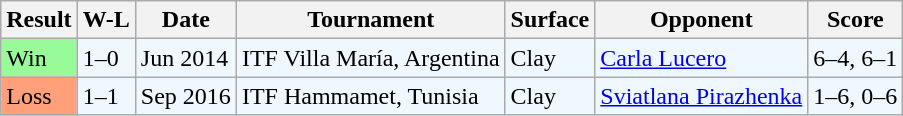<table class="sortable wikitable">
<tr>
<th>Result</th>
<th class="unsortable">W-L</th>
<th>Date</th>
<th>Tournament</th>
<th>Surface</th>
<th>Opponent</th>
<th class="unsortable">Score</th>
</tr>
<tr style="background:#f0f8ff;">
<td style="background:#98fb98;">Win</td>
<td>1–0</td>
<td>Jun 2014</td>
<td>ITF Villa María, Argentina</td>
<td>Clay</td>
<td> <a href='#'>Carla Lucero</a></td>
<td>6–4, 6–1</td>
</tr>
<tr style="background:#f0f8ff;">
<td style="background:#ffa07a;">Loss</td>
<td>1–1</td>
<td>Sep 2016</td>
<td>ITF Hammamet, Tunisia</td>
<td>Clay</td>
<td> <a href='#'>Sviatlana Pirazhenka</a></td>
<td>1–6, 0–6</td>
</tr>
</table>
